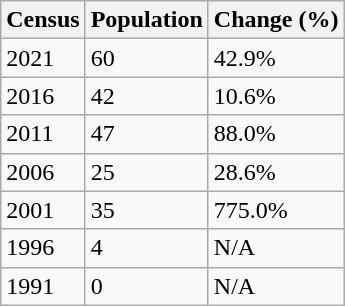<table class="wikitable">
<tr>
<th>Census</th>
<th>Population</th>
<th>Change (%)</th>
</tr>
<tr>
<td>2021</td>
<td>60</td>
<td> 42.9%</td>
</tr>
<tr>
<td>2016</td>
<td>42</td>
<td> 10.6%</td>
</tr>
<tr>
<td>2011</td>
<td>47</td>
<td> 88.0%</td>
</tr>
<tr>
<td>2006</td>
<td>25</td>
<td> 28.6%</td>
</tr>
<tr>
<td>2001</td>
<td>35</td>
<td> 775.0%</td>
</tr>
<tr>
<td>1996</td>
<td>4</td>
<td> N/A</td>
</tr>
<tr>
<td>1991</td>
<td>0</td>
<td>N/A</td>
</tr>
</table>
